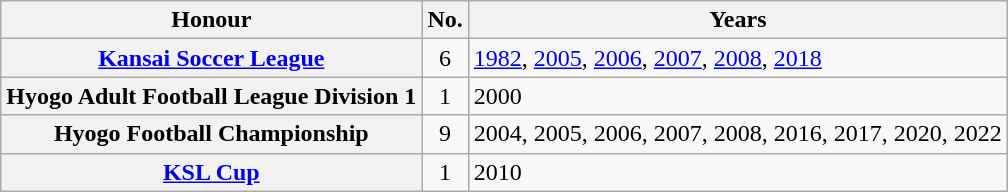<table class="wikitable plainrowheaders">
<tr>
<th scope=col>Honour</th>
<th scope=col>No.</th>
<th scope=col>Years</th>
</tr>
<tr>
<th scope=row><a href='#'>Kansai Soccer League</a></th>
<td align="center">6</td>
<td><a href='#'>1982</a>, <a href='#'>2005</a>, <a href='#'>2006</a>, <a href='#'>2007</a>, <a href='#'>2008</a>, <a href='#'>2018</a></td>
</tr>
<tr>
<th scope=row>Hyogo Adult Football League Division 1</th>
<td align="center">1</td>
<td>2000</td>
</tr>
<tr>
<th scope=row>Hyogo Football Championship</th>
<td align="center">9</td>
<td>2004, 2005, 2006, 2007, 2008, 2016, 2017, 2020, 2022</td>
</tr>
<tr>
<th scope=row><a href='#'>KSL Cup</a></th>
<td align="center">1</td>
<td>2010</td>
</tr>
</table>
